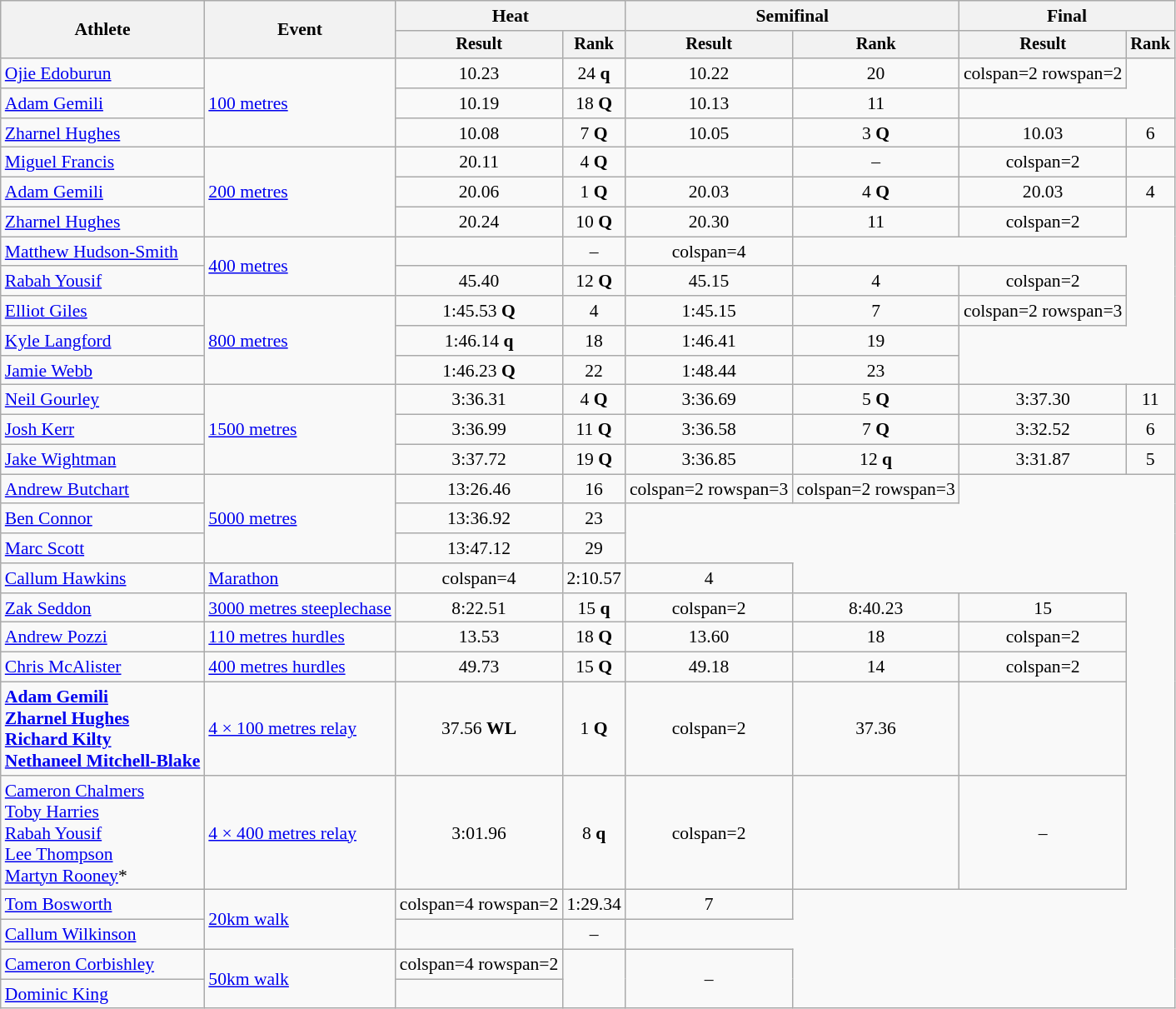<table class="wikitable" style="font-size:90%">
<tr>
<th rowspan="2">Athlete</th>
<th rowspan="2">Event</th>
<th colspan="2">Heat</th>
<th colspan="2">Semifinal</th>
<th colspan="2">Final</th>
</tr>
<tr style="font-size:95%">
<th>Result</th>
<th>Rank</th>
<th>Result</th>
<th>Rank</th>
<th>Result</th>
<th>Rank</th>
</tr>
<tr style=text-align:center>
<td style=text-align:left><a href='#'>Ojie Edoburun</a></td>
<td style=text-align:left rowspan=3><a href='#'>100 metres</a></td>
<td>10.23</td>
<td>24 <strong>q</strong></td>
<td>10.22</td>
<td>20</td>
<td>colspan=2 rowspan=2 </td>
</tr>
<tr style=text-align:center>
<td style=text-align:left><a href='#'>Adam Gemili</a></td>
<td>10.19</td>
<td>18 <strong>Q</strong></td>
<td>10.13</td>
<td>11</td>
</tr>
<tr style=text-align:center>
<td style=text-align:left><a href='#'>Zharnel Hughes</a></td>
<td>10.08</td>
<td>7 <strong>Q</strong></td>
<td>10.05</td>
<td>3 <strong>Q</strong></td>
<td>10.03</td>
<td>6</td>
</tr>
<tr style=text-align:center>
<td style=text-align:left><a href='#'>Miguel Francis</a></td>
<td style=text-align:left rowspan=3><a href='#'>200 metres</a></td>
<td>20.11</td>
<td>4 <strong>Q</strong></td>
<td></td>
<td>–</td>
<td>colspan=2 </td>
</tr>
<tr style=text-align:center>
<td style=text-align:left><a href='#'>Adam Gemili</a></td>
<td>20.06 </td>
<td>1 <strong>Q</strong></td>
<td>20.03 </td>
<td>4 <strong>Q</strong></td>
<td>20.03 </td>
<td>4</td>
</tr>
<tr style=text-align:center>
<td style=text-align:left><a href='#'>Zharnel Hughes</a></td>
<td>20.24 </td>
<td>10 <strong>Q</strong></td>
<td>20.30</td>
<td>11</td>
<td>colspan=2 </td>
</tr>
<tr style=text-align:center>
<td style=text-align:left><a href='#'>Matthew Hudson-Smith</a></td>
<td style=text-align:left rowspan=2><a href='#'>400 metres</a></td>
<td></td>
<td>–</td>
<td>colspan=4 </td>
</tr>
<tr style=text-align:center>
<td style=text-align:left><a href='#'>Rabah Yousif</a></td>
<td>45.40</td>
<td>12 <strong>Q</strong></td>
<td>45.15 </td>
<td>4</td>
<td>colspan=2 </td>
</tr>
<tr style=text-align:center>
<td style=text-align:left><a href='#'>Elliot Giles</a></td>
<td style=text-align:left rowspan=3><a href='#'>800 metres</a></td>
<td>1:45.53 <strong>Q</strong></td>
<td>4</td>
<td>1:45.15</td>
<td>7</td>
<td>colspan=2 rowspan=3 </td>
</tr>
<tr style=text-align:center>
<td style=text-align:left><a href='#'>Kyle Langford</a></td>
<td>1:46.14 <strong>q</strong></td>
<td>18</td>
<td>1:46.41</td>
<td>19</td>
</tr>
<tr style=text-align:center>
<td style=text-align:left><a href='#'>Jamie Webb</a></td>
<td>1:46.23 <strong>Q</strong></td>
<td>22</td>
<td>1:48.44</td>
<td>23</td>
</tr>
<tr style=text-align:center>
<td style=text-align:left><a href='#'>Neil Gourley</a></td>
<td style=text-align:left rowspan=3><a href='#'>1500 metres</a></td>
<td>3:36.31</td>
<td>4 <strong>Q</strong></td>
<td>3:36.69</td>
<td>5 <strong>Q</strong></td>
<td>3:37.30</td>
<td>11</td>
</tr>
<tr style=text-align:center>
<td style=text-align:left><a href='#'>Josh Kerr</a></td>
<td>3:36.99</td>
<td>11 <strong>Q</strong></td>
<td>3:36.58</td>
<td>7 <strong>Q</strong></td>
<td>3:32.52 </td>
<td>6</td>
</tr>
<tr style=text-align:center>
<td style=text-align:left><a href='#'>Jake Wightman</a></td>
<td>3:37.72</td>
<td>19 <strong>Q</strong></td>
<td>3:36.85</td>
<td>12 <strong>q</strong></td>
<td>3:31.87 </td>
<td>5</td>
</tr>
<tr style=text-align:center>
<td style=text-align:left><a href='#'>Andrew Butchart</a></td>
<td style=text-align:left rowspan=3><a href='#'>5000 metres</a></td>
<td>13:26.46</td>
<td>16</td>
<td>colspan=2 rowspan=3 </td>
<td>colspan=2 rowspan=3 </td>
</tr>
<tr style=text-align:center>
<td style=text-align:left><a href='#'>Ben Connor</a></td>
<td>13:36.92</td>
<td>23</td>
</tr>
<tr style=text-align:center>
<td style=text-align:left><a href='#'>Marc Scott</a></td>
<td>13:47.12</td>
<td>29</td>
</tr>
<tr style=text-align:center>
<td style=text-align:left><a href='#'>Callum Hawkins</a></td>
<td style=text-align:left><a href='#'>Marathon</a></td>
<td>colspan=4 </td>
<td>2:10.57</td>
<td>4</td>
</tr>
<tr style=text-align:center>
<td style=text-align:left><a href='#'>Zak Seddon</a></td>
<td style=text-align:left><a href='#'>3000 metres steeplechase</a></td>
<td>8:22.51</td>
<td>15 <strong>q</strong></td>
<td>colspan=2 </td>
<td>8:40.23</td>
<td>15</td>
</tr>
<tr style=text-align:center>
<td style=text-align:left><a href='#'>Andrew Pozzi</a></td>
<td style=text-align:left><a href='#'>110 metres hurdles</a></td>
<td>13.53</td>
<td>18 <strong>Q</strong></td>
<td>13.60</td>
<td>18</td>
<td>colspan=2 </td>
</tr>
<tr style=text-align:center>
<td style=text-align:left><a href='#'>Chris McAlister</a></td>
<td style=text-align:left><a href='#'>400 metres hurdles</a></td>
<td>49.73</td>
<td>15 <strong>Q</strong></td>
<td>49.18 </td>
<td>14</td>
<td>colspan=2 </td>
</tr>
<tr style=text-align:center>
<td style=text-align:left><strong><a href='#'>Adam Gemili</a><br><a href='#'>Zharnel Hughes</a><br><a href='#'>Richard Kilty</a><br><a href='#'>Nethaneel Mitchell-Blake</a></strong></td>
<td style=text-align:left><a href='#'>4 × 100 metres relay</a></td>
<td>37.56 <strong>WL</strong></td>
<td>1 <strong>Q</strong></td>
<td>colspan=2 </td>
<td>37.36 </td>
<td></td>
</tr>
<tr style=text-align:center>
<td style=text-align:left><a href='#'>Cameron Chalmers</a><br><a href='#'>Toby Harries</a><br><a href='#'>Rabah Yousif</a><br><a href='#'>Lee Thompson</a><br><a href='#'>Martyn Rooney</a>*</td>
<td style=text-align:left><a href='#'>4 × 400 metres relay</a></td>
<td>3:01.96 </td>
<td>8 <strong>q</strong></td>
<td>colspan=2 </td>
<td></td>
<td>–</td>
</tr>
<tr style=text-align:center>
<td style=text-align:left><a href='#'>Tom Bosworth</a></td>
<td style=text-align:left rowspan=2><a href='#'>20km walk</a></td>
<td>colspan=4 rowspan=2 </td>
<td>1:29.34</td>
<td>7</td>
</tr>
<tr style=text-align:center>
<td style=text-align:left><a href='#'>Callum Wilkinson</a></td>
<td></td>
<td>–</td>
</tr>
<tr style=text-align:center>
<td style=text-align:left><a href='#'>Cameron Corbishley</a></td>
<td style=text-align:left rowspan=2><a href='#'>50km walk</a></td>
<td>colspan=4 rowspan=2 </td>
<td rowspan=2></td>
<td rowspan=2>–</td>
</tr>
<tr style=text-align:center>
<td style=text-align:left><a href='#'>Dominic King</a></td>
</tr>
</table>
